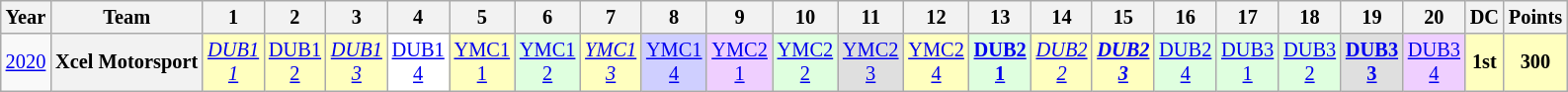<table class="wikitable" style="text-align:center; font-size:85%">
<tr>
<th>Year</th>
<th>Team</th>
<th>1</th>
<th>2</th>
<th>3</th>
<th>4</th>
<th>5</th>
<th>6</th>
<th>7</th>
<th>8</th>
<th>9</th>
<th>10</th>
<th>11</th>
<th>12</th>
<th>13</th>
<th>14</th>
<th>15</th>
<th>16</th>
<th>17</th>
<th>18</th>
<th>19</th>
<th>20</th>
<th>DC</th>
<th>Points</th>
</tr>
<tr>
<td><a href='#'>2020</a></td>
<th nowrap>Xcel Motorsport</th>
<td style="background:#FFFFBF;"><em><a href='#'>DUB1<br>1</a></em><br></td>
<td style="background:#FFFFBF;"><a href='#'>DUB1<br>2</a><br></td>
<td style="background:#FFFFBF;"><em><a href='#'>DUB1<br>3</a></em><br></td>
<td style="background:#FFFFFF;"><a href='#'>DUB1<br>4</a><br></td>
<td style="background:#FFFFBF;"><a href='#'>YMC1<br>1</a><br></td>
<td style="background:#DFFFDF;"><a href='#'>YMC1<br>2</a><br></td>
<td style="background:#FFFFBF;"><em><a href='#'>YMC1<br>3</a></em><br></td>
<td style="background:#CFCFFF;"><a href='#'>YMC1<br>4</a><br></td>
<td style="background:#EFCFFF;"><a href='#'>YMC2<br>1</a><br></td>
<td style="background:#DFFFDF;"><a href='#'>YMC2<br>2</a><br></td>
<td style="background:#DFDFDF;"><a href='#'>YMC2<br>3</a><br></td>
<td style="background:#FFFFBF;"><a href='#'>YMC2<br>4</a><br></td>
<td style="background:#DFFFDF;"><strong><a href='#'>DUB2<br>1</a></strong><br></td>
<td style="background:#FFFFBF;"><em><a href='#'>DUB2<br>2</a></em><br></td>
<td style="background:#FFFFBF;"><strong><em><a href='#'>DUB2<br>3</a></em></strong><br></td>
<td style="background:#DFFFDF;"><a href='#'>DUB2<br>4</a><br></td>
<td style="background:#DFFFDF;"><a href='#'>DUB3<br>1</a><br></td>
<td style="background:#DFFFDF;"><a href='#'>DUB3<br>2</a><br></td>
<td style="background:#DFDFDF;"><strong><a href='#'>DUB3<br>3</a></strong><br></td>
<td style="background:#EFCFFF;"><a href='#'>DUB3<br>4</a><br></td>
<th style="background:#FFFFBF;">1st</th>
<th style="background:#FFFFBF;">300</th>
</tr>
</table>
